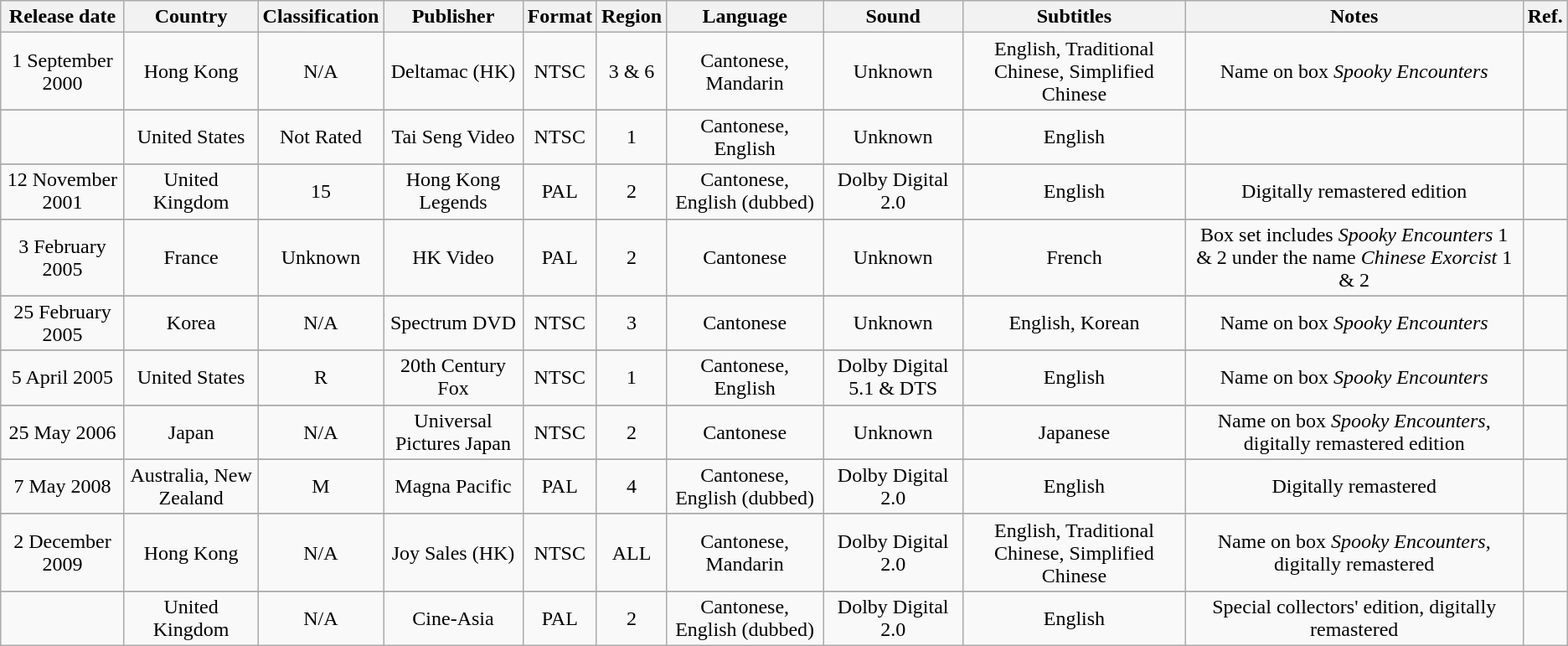<table class="wikitable">
<tr>
<th>Release date</th>
<th>Country</th>
<th>Classification</th>
<th>Publisher</th>
<th>Format</th>
<th>Region</th>
<th>Language</th>
<th>Sound</th>
<th>Subtitles</th>
<th>Notes</th>
<th>Ref.</th>
</tr>
<tr style="text-align:center;">
<td>1 September 2000</td>
<td>Hong Kong</td>
<td>N/A</td>
<td>Deltamac (HK)</td>
<td>NTSC</td>
<td>3 & 6</td>
<td>Cantonese, Mandarin</td>
<td>Unknown</td>
<td>English, Traditional Chinese, Simplified Chinese</td>
<td>Name on box <em>Spooky Encounters</em></td>
<td></td>
</tr>
<tr>
</tr>
<tr style="text-align:center;">
<td></td>
<td>United States</td>
<td>Not Rated</td>
<td>Tai Seng Video</td>
<td>NTSC</td>
<td>1</td>
<td>Cantonese, English</td>
<td>Unknown</td>
<td>English</td>
<td></td>
<td></td>
</tr>
<tr>
</tr>
<tr style="text-align:center;">
<td>12 November 2001</td>
<td>United Kingdom</td>
<td>15</td>
<td>Hong Kong Legends</td>
<td>PAL</td>
<td>2</td>
<td>Cantonese, English (dubbed)</td>
<td>Dolby Digital 2.0</td>
<td>English</td>
<td>Digitally remastered edition</td>
<td></td>
</tr>
<tr>
</tr>
<tr style="text-align:center;">
<td>3 February 2005</td>
<td>France</td>
<td>Unknown</td>
<td>HK Video</td>
<td>PAL</td>
<td>2</td>
<td>Cantonese</td>
<td>Unknown</td>
<td>French</td>
<td>Box set includes <em>Spooky Encounters</em> 1 & 2 under the name <em>Chinese Exorcist</em> 1 & 2</td>
<td></td>
</tr>
<tr>
</tr>
<tr style="text-align:center;">
<td>25 February 2005</td>
<td>Korea</td>
<td>N/A</td>
<td>Spectrum DVD</td>
<td>NTSC</td>
<td>3</td>
<td>Cantonese</td>
<td>Unknown</td>
<td>English, Korean</td>
<td>Name on box <em>Spooky Encounters</em></td>
<td></td>
</tr>
<tr>
</tr>
<tr style="text-align:center;">
<td>5 April 2005</td>
<td>United States</td>
<td>R</td>
<td>20th Century Fox</td>
<td>NTSC</td>
<td>1</td>
<td>Cantonese, English</td>
<td>Dolby Digital 5.1 & DTS</td>
<td>English</td>
<td>Name on box <em>Spooky Encounters</em></td>
<td></td>
</tr>
<tr>
</tr>
<tr style="text-align:center;">
<td>25 May 2006</td>
<td>Japan</td>
<td>N/A</td>
<td>Universal Pictures Japan</td>
<td>NTSC</td>
<td>2</td>
<td>Cantonese</td>
<td>Unknown</td>
<td>Japanese</td>
<td>Name on box <em>Spooky Encounters</em>, digitally remastered edition</td>
<td></td>
</tr>
<tr>
</tr>
<tr style="text-align:center;">
<td>7 May 2008</td>
<td>Australia, New Zealand</td>
<td>M</td>
<td>Magna Pacific</td>
<td>PAL</td>
<td>4</td>
<td>Cantonese, English (dubbed)</td>
<td>Dolby Digital 2.0</td>
<td>English</td>
<td>Digitally remastered</td>
<td></td>
</tr>
<tr>
</tr>
<tr style="text-align:center;">
<td>2 December 2009</td>
<td>Hong Kong</td>
<td>N/A</td>
<td>Joy Sales (HK)</td>
<td>NTSC</td>
<td>ALL</td>
<td>Cantonese, Mandarin</td>
<td>Dolby Digital 2.0</td>
<td>English, Traditional Chinese, Simplified Chinese</td>
<td>Name on box <em>Spooky Encounters</em>, digitally remastered</td>
<td></td>
</tr>
<tr>
</tr>
<tr>
</tr>
<tr style="text-align:center;">
<td></td>
<td>United Kingdom</td>
<td>N/A</td>
<td>Cine-Asia</td>
<td>PAL</td>
<td>2</td>
<td>Cantonese, English (dubbed)</td>
<td>Dolby Digital 2.0</td>
<td>English</td>
<td>Special collectors' edition, digitally remastered</td>
<td></td>
</tr>
</table>
